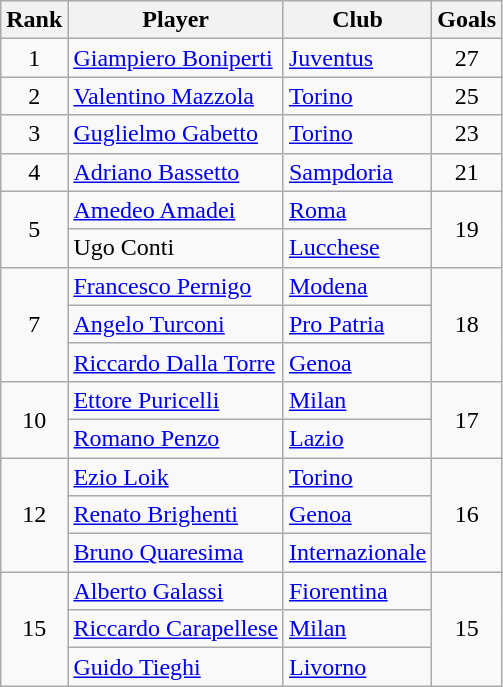<table class="wikitable" style="text-align:center">
<tr>
<th>Rank</th>
<th>Player</th>
<th>Club</th>
<th>Goals</th>
</tr>
<tr>
<td>1</td>
<td align="left"> <a href='#'>Giampiero Boniperti</a></td>
<td align="left"><a href='#'>Juventus</a></td>
<td>27</td>
</tr>
<tr>
<td>2</td>
<td align="left"> <a href='#'>Valentino Mazzola</a></td>
<td align="left"><a href='#'>Torino</a></td>
<td>25</td>
</tr>
<tr>
<td>3</td>
<td align="left"> <a href='#'>Guglielmo Gabetto</a></td>
<td align="left"><a href='#'>Torino</a></td>
<td>23</td>
</tr>
<tr>
<td>4</td>
<td align="left"> <a href='#'>Adriano Bassetto</a></td>
<td align="left"><a href='#'>Sampdoria</a></td>
<td>21</td>
</tr>
<tr>
<td rowspan="2">5</td>
<td align="left"> <a href='#'>Amedeo Amadei</a></td>
<td align="left"><a href='#'>Roma</a></td>
<td rowspan="2">19</td>
</tr>
<tr>
<td align="left"> Ugo Conti</td>
<td align="left"><a href='#'>Lucchese</a></td>
</tr>
<tr>
<td rowspan="3">7</td>
<td align="left"> <a href='#'>Francesco Pernigo</a></td>
<td align="left"><a href='#'>Modena</a></td>
<td rowspan="3">18</td>
</tr>
<tr>
<td align="left"> <a href='#'>Angelo Turconi</a></td>
<td align="left"><a href='#'>Pro Patria</a></td>
</tr>
<tr>
<td align="left"> <a href='#'>Riccardo Dalla Torre</a></td>
<td align="left"><a href='#'>Genoa</a></td>
</tr>
<tr>
<td rowspan="2">10</td>
<td align="left"> <a href='#'>Ettore Puricelli</a></td>
<td align="left"><a href='#'>Milan</a></td>
<td rowspan="2">17</td>
</tr>
<tr>
<td align="left"> <a href='#'>Romano Penzo</a></td>
<td align="left"><a href='#'>Lazio</a></td>
</tr>
<tr>
<td rowspan="3">12</td>
<td align="left"> <a href='#'>Ezio Loik</a></td>
<td align="left"><a href='#'>Torino</a></td>
<td rowspan="3">16</td>
</tr>
<tr>
<td align="left"> <a href='#'>Renato Brighenti</a></td>
<td align="left"><a href='#'>Genoa</a></td>
</tr>
<tr>
<td align="left"> <a href='#'>Bruno Quaresima</a></td>
<td align="left"><a href='#'>Internazionale</a></td>
</tr>
<tr>
<td rowspan="3">15</td>
<td align="left"> <a href='#'>Alberto Galassi</a></td>
<td align="left"><a href='#'>Fiorentina</a></td>
<td rowspan="3">15</td>
</tr>
<tr>
<td align="left"> <a href='#'>Riccardo Carapellese</a></td>
<td align="left"><a href='#'>Milan</a></td>
</tr>
<tr>
<td align="left"> <a href='#'>Guido Tieghi</a></td>
<td align="left"><a href='#'>Livorno</a></td>
</tr>
</table>
